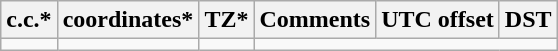<table class="wikitable sortable">
<tr>
<th>c.c.*</th>
<th>coordinates*</th>
<th>TZ*</th>
<th>Comments</th>
<th>UTC offset</th>
<th>DST</th>
</tr>
<tr --->
<td></td>
<td></td>
<td></td>
</tr>
</table>
